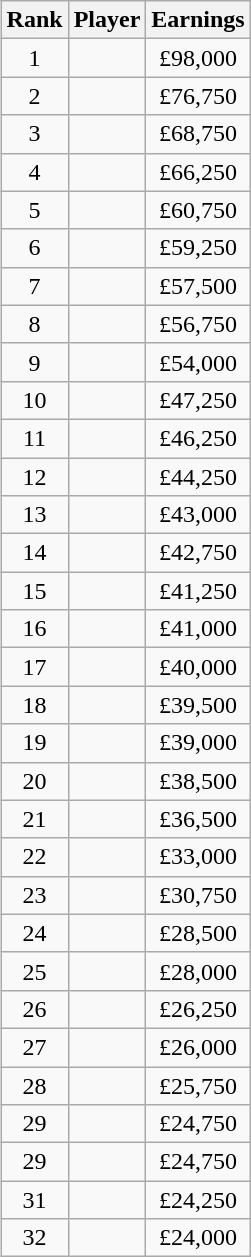<table class="wikitable" style="text-align:center;float:right; margin-left:1em">
<tr>
<th>Rank</th>
<th>Player</th>
<th>Earnings</th>
</tr>
<tr>
<td>1</td>
<td align=left></td>
<td>£98,000</td>
</tr>
<tr>
<td>2</td>
<td align=left></td>
<td>£76,750</td>
</tr>
<tr>
<td>3</td>
<td align=left></td>
<td>£68,750</td>
</tr>
<tr>
<td>4</td>
<td align=left></td>
<td>£66,250</td>
</tr>
<tr>
<td>5</td>
<td align=left></td>
<td>£60,750</td>
</tr>
<tr>
<td>6</td>
<td align=left></td>
<td>£59,250</td>
</tr>
<tr>
<td>7</td>
<td align=left></td>
<td>£57,500</td>
</tr>
<tr>
<td>8</td>
<td align=left></td>
<td>£56,750</td>
</tr>
<tr>
<td>9</td>
<td align=left></td>
<td>£54,000</td>
</tr>
<tr>
<td>10</td>
<td align=left></td>
<td>£47,250</td>
</tr>
<tr>
<td>11</td>
<td align=left></td>
<td>£46,250</td>
</tr>
<tr>
<td>12</td>
<td align=left></td>
<td>£44,250</td>
</tr>
<tr>
<td>13</td>
<td align=left></td>
<td>£43,000</td>
</tr>
<tr>
<td>14</td>
<td align=left></td>
<td>£42,750</td>
</tr>
<tr>
<td>15</td>
<td align=left></td>
<td>£41,250</td>
</tr>
<tr>
<td>16</td>
<td align=left></td>
<td>£41,000</td>
</tr>
<tr>
<td>17</td>
<td align=left></td>
<td>£40,000</td>
</tr>
<tr>
<td>18</td>
<td align=left></td>
<td>£39,500</td>
</tr>
<tr>
<td>19</td>
<td align=left></td>
<td>£39,000</td>
</tr>
<tr>
<td>20</td>
<td align=left></td>
<td>£38,500</td>
</tr>
<tr>
<td>21</td>
<td align=left></td>
<td>£36,500</td>
</tr>
<tr>
<td>22</td>
<td align=left></td>
<td>£33,000</td>
</tr>
<tr>
<td>23</td>
<td align=left></td>
<td>£30,750</td>
</tr>
<tr>
<td>24</td>
<td align=left></td>
<td>£28,500</td>
</tr>
<tr>
<td>25</td>
<td align=left></td>
<td>£28,000</td>
</tr>
<tr>
<td>26</td>
<td align=left></td>
<td>£26,250</td>
</tr>
<tr>
<td>27</td>
<td align=left></td>
<td>£26,000</td>
</tr>
<tr>
<td>28</td>
<td align=left></td>
<td>£25,750</td>
</tr>
<tr>
<td>29</td>
<td align=left></td>
<td>£24,750</td>
</tr>
<tr>
<td>29</td>
<td align=left></td>
<td>£24,750</td>
</tr>
<tr>
<td>31</td>
<td align=left></td>
<td>£24,250</td>
</tr>
<tr>
<td>32</td>
<td align=left></td>
<td>£24,000</td>
</tr>
</table>
